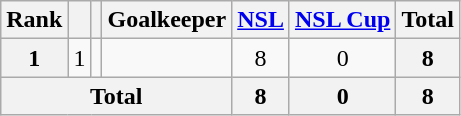<table class="wikitable sortable" style="text-align:center">
<tr>
<th>Rank</th>
<th></th>
<th></th>
<th>Goalkeeper</th>
<th><a href='#'>NSL</a></th>
<th><a href='#'>NSL Cup</a></th>
<th>Total</th>
</tr>
<tr>
<th>1</th>
<td>1</td>
<td></td>
<td align="left"></td>
<td>8</td>
<td>0</td>
<th>8</th>
</tr>
<tr>
<th colspan="4">Total</th>
<th>8</th>
<th>0</th>
<th>8</th>
</tr>
</table>
